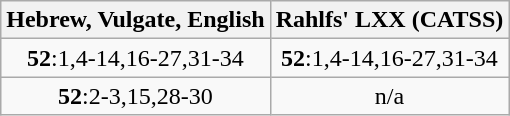<table class=wikitable>
<tr>
<th>Hebrew, Vulgate, English</th>
<th>Rahlfs' LXX (CATSS)</th>
</tr>
<tr>
<td align=center><strong>52</strong>:1,4-14,16-27,31-34</td>
<td align=center><strong>52</strong>:1,4-14,16-27,31-34</td>
</tr>
<tr>
<td align=center><strong>52</strong>:2-3,15,28-30</td>
<td align=center>n/a</td>
</tr>
</table>
